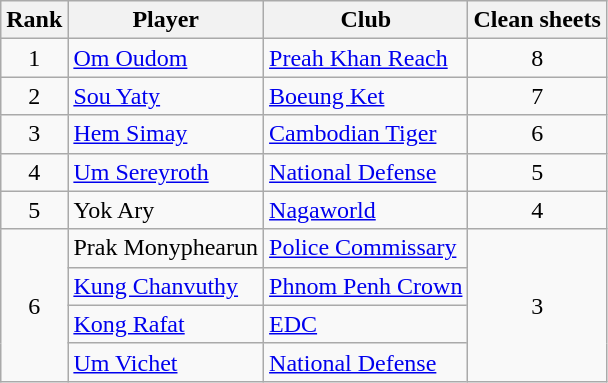<table class="wikitable" style="text-align:center">
<tr>
<th>Rank</th>
<th>Player</th>
<th>Club</th>
<th>Clean sheets</th>
</tr>
<tr>
<td rowspan="1">1</td>
<td align="left"> <a href='#'>Om Oudom</a></td>
<td align="left"><a href='#'>Preah Khan Reach</a></td>
<td rowspan="1">8</td>
</tr>
<tr>
<td rowspan="1">2</td>
<td align="left"> <a href='#'>Sou Yaty</a></td>
<td align="left"><a href='#'>Boeung Ket</a></td>
<td rowspan="1">7</td>
</tr>
<tr>
<td rowspan="1">3</td>
<td align="left"> <a href='#'>Hem Simay</a></td>
<td align="left"><a href='#'>Cambodian Tiger</a></td>
<td rowspan="1">6</td>
</tr>
<tr>
<td rowspan="1">4</td>
<td align="left"> <a href='#'>Um Sereyroth</a></td>
<td align="left"><a href='#'>National Defense</a></td>
<td rowspan="1">5</td>
</tr>
<tr>
<td rowspan="1">5</td>
<td align="left"> Yok Ary</td>
<td align="left"><a href='#'>Nagaworld</a></td>
<td rowspan="1">4</td>
</tr>
<tr>
<td rowspan="4">6</td>
<td align="left"> Prak Monyphearun</td>
<td align="left"><a href='#'>Police Commissary</a></td>
<td rowspan="4">3</td>
</tr>
<tr>
<td align="left"> <a href='#'>Kung Chanvuthy</a></td>
<td align="left"><a href='#'>Phnom Penh Crown</a></td>
</tr>
<tr>
<td align="left"> <a href='#'>Kong Rafat</a></td>
<td align="left"><a href='#'>EDC</a></td>
</tr>
<tr>
<td align="left"> <a href='#'>Um Vichet</a></td>
<td align="left"><a href='#'>National Defense</a></td>
</tr>
</table>
